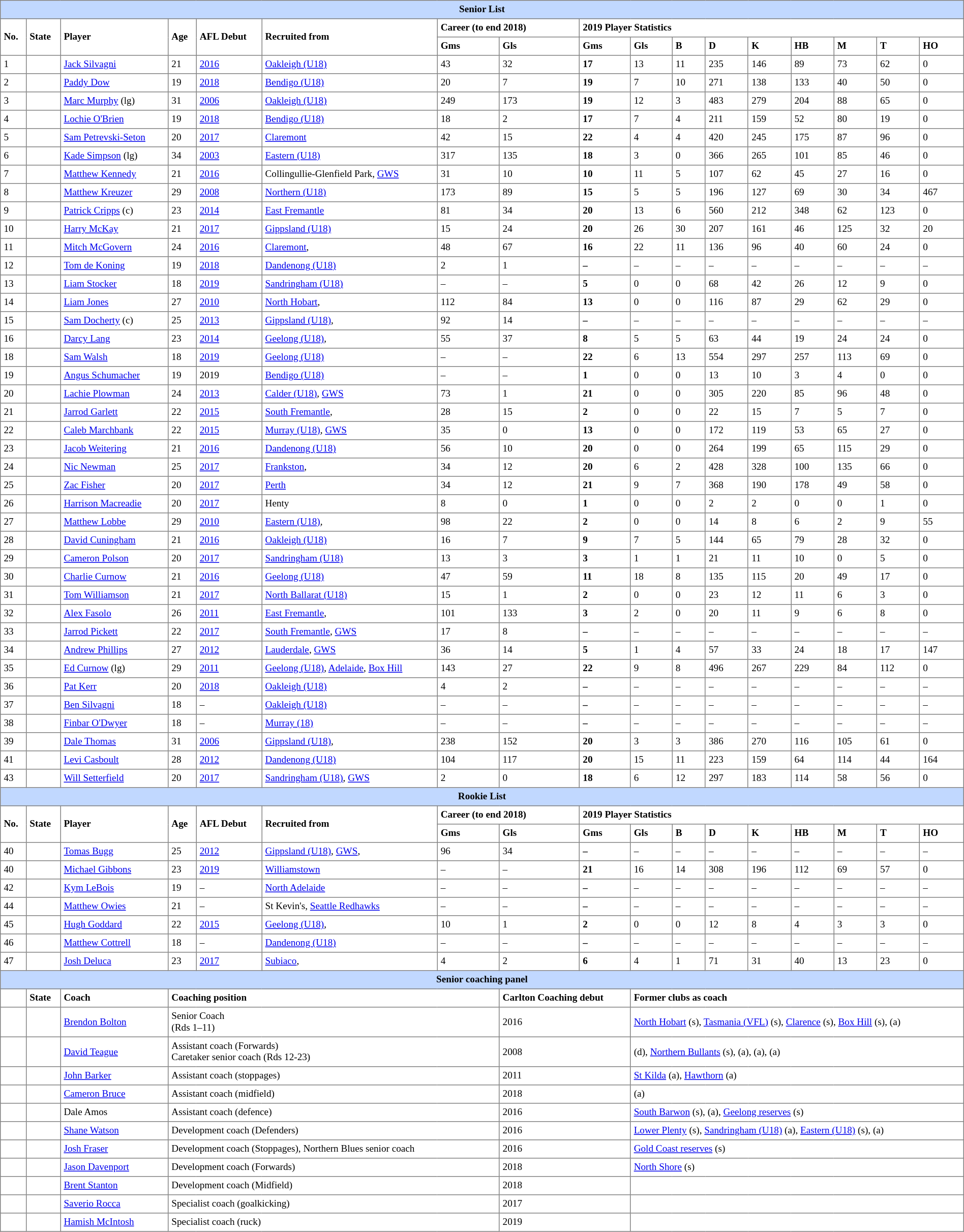<table border="1" cellpadding="4" cellspacing="0"  style="text-align:left; font-size:80%; border-collapse:collapse; width:100%;">
<tr style="background:#C1D8FF; text-align:center;">
<th colspan="17">Senior List</th>
</tr>
<tr>
<td rowspan="2"><strong>No. </strong></td>
<td rowspan="2"><strong>State</strong></td>
<td rowspan="2"><strong>Player </strong></td>
<td rowspan="2"><strong>Age </strong></td>
<td rowspan="2"><strong>AFL Debut </strong></td>
<td rowspan="2"><strong>Recruited from </strong></td>
<td colspan="2"><strong>Career (to end 2018) </strong></td>
<td colspan="9"><strong>2019 Player Statistics</strong></td>
</tr>
<tr>
<th>Gms</th>
<th>Gls</th>
<th>Gms</th>
<th>Gls</th>
<th>B</th>
<th>D</th>
<th>K</th>
<th>HB</th>
<th>M</th>
<th>T</th>
<th>HO</th>
</tr>
<tr>
<td>1</td>
<td></td>
<td><a href='#'>Jack Silvagni</a></td>
<td>21</td>
<td><a href='#'>2016</a></td>
<td><a href='#'>Oakleigh (U18)</a></td>
<td>43</td>
<td>32</td>
<td><strong>17</strong></td>
<td>13</td>
<td>11</td>
<td>235</td>
<td>146</td>
<td>89</td>
<td>73</td>
<td>62</td>
<td>0</td>
</tr>
<tr>
<td>2</td>
<td></td>
<td><a href='#'>Paddy Dow</a></td>
<td>19</td>
<td><a href='#'>2018</a></td>
<td><a href='#'>Bendigo (U18)</a></td>
<td>20</td>
<td>7</td>
<td><strong>19</strong></td>
<td>7</td>
<td>10</td>
<td>271</td>
<td>138</td>
<td>133</td>
<td>40</td>
<td>50</td>
<td>0</td>
</tr>
<tr>
<td>3</td>
<td></td>
<td><a href='#'>Marc Murphy</a> (lg)</td>
<td>31</td>
<td><a href='#'>2006</a></td>
<td><a href='#'>Oakleigh (U18)</a></td>
<td>249</td>
<td>173</td>
<td><strong>19</strong></td>
<td>12</td>
<td>3</td>
<td>483</td>
<td>279</td>
<td>204</td>
<td>88</td>
<td>65</td>
<td>0</td>
</tr>
<tr>
<td>4</td>
<td></td>
<td><a href='#'>Lochie O'Brien</a></td>
<td>19</td>
<td><a href='#'>2018</a></td>
<td><a href='#'>Bendigo (U18)</a></td>
<td>18</td>
<td>2</td>
<td><strong>17</strong></td>
<td>7</td>
<td>4</td>
<td>211</td>
<td>159</td>
<td>52</td>
<td>80</td>
<td>19</td>
<td>0</td>
</tr>
<tr>
<td>5</td>
<td></td>
<td><a href='#'>Sam Petrevski-Seton</a></td>
<td>20</td>
<td><a href='#'>2017</a></td>
<td><a href='#'>Claremont</a></td>
<td>42</td>
<td>15</td>
<td><strong>22</strong></td>
<td>4</td>
<td>4</td>
<td>420</td>
<td>245</td>
<td>175</td>
<td>87</td>
<td>96</td>
<td>0</td>
</tr>
<tr>
<td>6</td>
<td></td>
<td><a href='#'>Kade Simpson</a> (lg)</td>
<td>34</td>
<td><a href='#'>2003</a></td>
<td><a href='#'>Eastern (U18)</a></td>
<td>317</td>
<td>135</td>
<td><strong>18</strong></td>
<td>3</td>
<td>0</td>
<td>366</td>
<td>265</td>
<td>101</td>
<td>85</td>
<td>46</td>
<td>0</td>
</tr>
<tr>
<td>7</td>
<td></td>
<td><a href='#'>Matthew Kennedy</a></td>
<td>21</td>
<td><a href='#'>2016</a></td>
<td>Collingullie-Glenfield Park, <a href='#'>GWS</a></td>
<td>31</td>
<td>10</td>
<td><strong>10</strong></td>
<td>11</td>
<td>5</td>
<td>107</td>
<td>62</td>
<td>45</td>
<td>27</td>
<td>16</td>
<td>0</td>
</tr>
<tr>
<td>8</td>
<td></td>
<td><a href='#'>Matthew Kreuzer</a></td>
<td>29</td>
<td><a href='#'>2008</a></td>
<td><a href='#'>Northern (U18)</a></td>
<td>173</td>
<td>89</td>
<td><strong>15</strong></td>
<td>5</td>
<td>5</td>
<td>196</td>
<td>127</td>
<td>69</td>
<td>30</td>
<td>34</td>
<td>467</td>
</tr>
<tr>
<td>9</td>
<td></td>
<td><a href='#'>Patrick Cripps</a> (c)</td>
<td>23</td>
<td><a href='#'>2014</a></td>
<td><a href='#'>East Fremantle</a></td>
<td>81</td>
<td>34</td>
<td><strong>20</strong></td>
<td>13</td>
<td>6</td>
<td>560</td>
<td>212</td>
<td>348</td>
<td>62</td>
<td>123</td>
<td>0</td>
</tr>
<tr>
<td>10</td>
<td></td>
<td><a href='#'>Harry McKay</a></td>
<td>21</td>
<td><a href='#'>2017</a></td>
<td><a href='#'>Gippsland (U18)</a></td>
<td>15</td>
<td>24</td>
<td><strong>20</strong></td>
<td>26</td>
<td>30</td>
<td>207</td>
<td>161</td>
<td>46</td>
<td>125</td>
<td>32</td>
<td>20</td>
</tr>
<tr>
<td>11</td>
<td></td>
<td><a href='#'>Mitch McGovern</a></td>
<td>24</td>
<td><a href='#'>2016</a></td>
<td><a href='#'>Claremont</a>, </td>
<td>48</td>
<td>67</td>
<td><strong>16</strong></td>
<td>22</td>
<td>11</td>
<td>136</td>
<td>96</td>
<td>40</td>
<td>60</td>
<td>24</td>
<td>0</td>
</tr>
<tr>
<td>12</td>
<td></td>
<td><a href='#'>Tom de Koning</a></td>
<td>19</td>
<td><a href='#'>2018</a></td>
<td><a href='#'>Dandenong (U18)</a></td>
<td>2</td>
<td>1</td>
<td><strong>–</strong></td>
<td>–</td>
<td>–</td>
<td>–</td>
<td>–</td>
<td>–</td>
<td>–</td>
<td>–</td>
<td>–</td>
</tr>
<tr>
<td>13</td>
<td></td>
<td><a href='#'>Liam Stocker</a></td>
<td>18</td>
<td><a href='#'>2019</a></td>
<td><a href='#'>Sandringham (U18)</a></td>
<td>–</td>
<td>–</td>
<td><strong>5</strong></td>
<td>0</td>
<td>0</td>
<td>68</td>
<td>42</td>
<td>26</td>
<td>12</td>
<td>9</td>
<td>0</td>
</tr>
<tr>
<td>14</td>
<td></td>
<td><a href='#'>Liam Jones</a></td>
<td>27</td>
<td><a href='#'>2010</a></td>
<td><a href='#'>North Hobart</a>, </td>
<td>112</td>
<td>84</td>
<td><strong>13</strong></td>
<td>0</td>
<td>0</td>
<td>116</td>
<td>87</td>
<td>29</td>
<td>62</td>
<td>29</td>
<td>0</td>
</tr>
<tr>
<td>15</td>
<td></td>
<td><a href='#'>Sam Docherty</a> (c)</td>
<td>25</td>
<td><a href='#'>2013</a></td>
<td><a href='#'>Gippsland (U18)</a>, </td>
<td>92</td>
<td>14</td>
<td><strong>–</strong></td>
<td>–</td>
<td>–</td>
<td>–</td>
<td>–</td>
<td>–</td>
<td>–</td>
<td>–</td>
<td>–</td>
</tr>
<tr>
<td>16</td>
<td></td>
<td><a href='#'>Darcy Lang</a></td>
<td>23</td>
<td><a href='#'>2014</a></td>
<td><a href='#'>Geelong (U18)</a>, </td>
<td>55</td>
<td>37</td>
<td><strong>8</strong></td>
<td>5</td>
<td>5</td>
<td>63</td>
<td>44</td>
<td>19</td>
<td>24</td>
<td>24</td>
<td>0</td>
</tr>
<tr>
<td>18</td>
<td></td>
<td><a href='#'>Sam Walsh</a></td>
<td>18</td>
<td><a href='#'>2019</a></td>
<td><a href='#'>Geelong (U18)</a></td>
<td>–</td>
<td>–</td>
<td><strong>22</strong></td>
<td>6</td>
<td>13</td>
<td>554</td>
<td>297</td>
<td>257</td>
<td>113</td>
<td>69</td>
<td>0</td>
</tr>
<tr>
<td>19</td>
<td></td>
<td><a href='#'>Angus Schumacher</a></td>
<td>19</td>
<td>2019</td>
<td><a href='#'>Bendigo (U18)</a></td>
<td>–</td>
<td>–</td>
<td><strong>1</strong></td>
<td>0</td>
<td>0</td>
<td>13</td>
<td>10</td>
<td>3</td>
<td>4</td>
<td>0</td>
<td>0</td>
</tr>
<tr>
<td>20</td>
<td></td>
<td><a href='#'>Lachie Plowman</a></td>
<td>24</td>
<td><a href='#'>2013</a></td>
<td><a href='#'>Calder (U18)</a>, <a href='#'>GWS</a></td>
<td>73</td>
<td>1</td>
<td><strong>21</strong></td>
<td>0</td>
<td>0</td>
<td>305</td>
<td>220</td>
<td>85</td>
<td>96</td>
<td>48</td>
<td>0</td>
</tr>
<tr>
<td>21</td>
<td></td>
<td><a href='#'>Jarrod Garlett</a></td>
<td>22</td>
<td><a href='#'>2015</a></td>
<td><a href='#'>South Fremantle</a>, </td>
<td>28</td>
<td>15</td>
<td><strong>2</strong></td>
<td>0</td>
<td>0</td>
<td>22</td>
<td>15</td>
<td>7</td>
<td>5</td>
<td>7</td>
<td>0</td>
</tr>
<tr>
<td>22</td>
<td></td>
<td><a href='#'>Caleb Marchbank</a></td>
<td>22</td>
<td><a href='#'>2015</a></td>
<td><a href='#'>Murray (U18)</a>, <a href='#'>GWS</a></td>
<td>35</td>
<td>0</td>
<td><strong>13</strong></td>
<td>0</td>
<td>0</td>
<td>172</td>
<td>119</td>
<td>53</td>
<td>65</td>
<td>27</td>
<td>0</td>
</tr>
<tr>
<td>23</td>
<td></td>
<td><a href='#'>Jacob Weitering</a></td>
<td>21</td>
<td><a href='#'>2016</a></td>
<td><a href='#'>Dandenong (U18)</a></td>
<td>56</td>
<td>10</td>
<td><strong>20</strong></td>
<td>0</td>
<td>0</td>
<td>264</td>
<td>199</td>
<td>65</td>
<td>115</td>
<td>29</td>
<td>0</td>
</tr>
<tr>
<td>24</td>
<td></td>
<td><a href='#'>Nic Newman</a></td>
<td>25</td>
<td><a href='#'>2017</a></td>
<td><a href='#'>Frankston</a>, </td>
<td>34</td>
<td>12</td>
<td><strong>20</strong></td>
<td>6</td>
<td>2</td>
<td>428</td>
<td>328</td>
<td>100</td>
<td>135</td>
<td>66</td>
<td>0</td>
</tr>
<tr>
<td>25</td>
<td></td>
<td><a href='#'>Zac Fisher</a></td>
<td>20</td>
<td><a href='#'>2017</a></td>
<td><a href='#'>Perth</a></td>
<td>34</td>
<td>12</td>
<td><strong>21</strong></td>
<td>9</td>
<td>7</td>
<td>368</td>
<td>190</td>
<td>178</td>
<td>49</td>
<td>58</td>
<td>0</td>
</tr>
<tr>
<td>26</td>
<td></td>
<td><a href='#'>Harrison Macreadie</a></td>
<td>20</td>
<td><a href='#'>2017</a></td>
<td>Henty</td>
<td>8</td>
<td>0</td>
<td><strong>1</strong></td>
<td>0</td>
<td>0</td>
<td>2</td>
<td>2</td>
<td>0</td>
<td>0</td>
<td>1</td>
<td>0</td>
</tr>
<tr>
<td>27</td>
<td></td>
<td><a href='#'>Matthew Lobbe</a></td>
<td>29</td>
<td><a href='#'>2010</a></td>
<td><a href='#'>Eastern (U18)</a>, </td>
<td>98</td>
<td>22</td>
<td><strong>2</strong></td>
<td>0</td>
<td>0</td>
<td>14</td>
<td>8</td>
<td>6</td>
<td>2</td>
<td>9</td>
<td>55</td>
</tr>
<tr>
<td>28</td>
<td></td>
<td><a href='#'>David Cuningham</a></td>
<td>21</td>
<td><a href='#'>2016</a></td>
<td><a href='#'>Oakleigh (U18)</a></td>
<td>16</td>
<td>7</td>
<td><strong>9</strong></td>
<td>7</td>
<td>5</td>
<td>144</td>
<td>65</td>
<td>79</td>
<td>28</td>
<td>32</td>
<td>0</td>
</tr>
<tr>
<td>29</td>
<td></td>
<td><a href='#'>Cameron Polson</a></td>
<td>20</td>
<td><a href='#'>2017</a></td>
<td><a href='#'>Sandringham (U18)</a></td>
<td>13</td>
<td>3</td>
<td><strong>3</strong></td>
<td>1</td>
<td>1</td>
<td>21</td>
<td>11</td>
<td>10</td>
<td>0</td>
<td>5</td>
<td>0</td>
</tr>
<tr>
<td>30</td>
<td></td>
<td><a href='#'>Charlie Curnow</a></td>
<td>21</td>
<td><a href='#'>2016</a></td>
<td><a href='#'>Geelong (U18)</a></td>
<td>47</td>
<td>59</td>
<td><strong>11</strong></td>
<td>18</td>
<td>8</td>
<td>135</td>
<td>115</td>
<td>20</td>
<td>49</td>
<td>17</td>
<td>0</td>
</tr>
<tr>
<td>31</td>
<td></td>
<td><a href='#'>Tom Williamson</a></td>
<td>21</td>
<td><a href='#'>2017</a></td>
<td><a href='#'>North Ballarat (U18)</a></td>
<td>15</td>
<td>1</td>
<td><strong>2</strong></td>
<td>0</td>
<td>0</td>
<td>23</td>
<td>12</td>
<td>11</td>
<td>6</td>
<td>3</td>
<td>0</td>
</tr>
<tr>
<td>32</td>
<td></td>
<td><a href='#'>Alex Fasolo</a></td>
<td>26</td>
<td><a href='#'>2011</a></td>
<td><a href='#'>East Fremantle</a>, </td>
<td>101</td>
<td>133</td>
<td><strong>3</strong></td>
<td>2</td>
<td>0</td>
<td>20</td>
<td>11</td>
<td>9</td>
<td>6</td>
<td>8</td>
<td>0</td>
</tr>
<tr>
<td>33</td>
<td></td>
<td><a href='#'>Jarrod Pickett</a></td>
<td>22</td>
<td><a href='#'>2017</a></td>
<td><a href='#'>South Fremantle</a>, <a href='#'>GWS</a></td>
<td>17</td>
<td>8</td>
<td><strong>–</strong></td>
<td>–</td>
<td>–</td>
<td>–</td>
<td>–</td>
<td>–</td>
<td>–</td>
<td>–</td>
<td>–</td>
</tr>
<tr>
<td>34</td>
<td></td>
<td><a href='#'>Andrew Phillips</a></td>
<td>27</td>
<td><a href='#'>2012</a></td>
<td><a href='#'>Lauderdale</a>, <a href='#'>GWS</a></td>
<td>36</td>
<td>14</td>
<td><strong>5</strong></td>
<td>1</td>
<td>4</td>
<td>57</td>
<td>33</td>
<td>24</td>
<td>18</td>
<td>17</td>
<td>147</td>
</tr>
<tr>
<td>35</td>
<td></td>
<td><a href='#'>Ed Curnow</a> (lg)</td>
<td>29</td>
<td><a href='#'>2011</a></td>
<td><a href='#'>Geelong (U18)</a>, <a href='#'>Adelaide</a>, <a href='#'>Box Hill</a></td>
<td>143</td>
<td>27</td>
<td><strong>22</strong></td>
<td>9</td>
<td>8</td>
<td>496</td>
<td>267</td>
<td>229</td>
<td>84</td>
<td>112</td>
<td>0</td>
</tr>
<tr>
<td>36</td>
<td></td>
<td><a href='#'>Pat Kerr</a></td>
<td>20</td>
<td><a href='#'>2018</a></td>
<td><a href='#'>Oakleigh (U18)</a></td>
<td>4</td>
<td>2</td>
<td><strong>–</strong></td>
<td>–</td>
<td>–</td>
<td>–</td>
<td>–</td>
<td>–</td>
<td>–</td>
<td>–</td>
<td>–</td>
</tr>
<tr>
<td>37</td>
<td></td>
<td><a href='#'>Ben Silvagni</a></td>
<td>18</td>
<td>–</td>
<td><a href='#'>Oakleigh (U18)</a></td>
<td>–</td>
<td>–</td>
<td><strong>–</strong></td>
<td>–</td>
<td>–</td>
<td>–</td>
<td>–</td>
<td>–</td>
<td>–</td>
<td>–</td>
<td>–</td>
</tr>
<tr>
<td>38</td>
<td></td>
<td><a href='#'>Finbar O'Dwyer</a></td>
<td>18</td>
<td>–</td>
<td><a href='#'>Murray (18)</a></td>
<td>–</td>
<td>–</td>
<td><strong>–</strong></td>
<td>–</td>
<td>–</td>
<td>–</td>
<td>–</td>
<td>–</td>
<td>–</td>
<td>–</td>
<td>–</td>
</tr>
<tr>
<td>39</td>
<td></td>
<td><a href='#'>Dale Thomas</a></td>
<td>31</td>
<td><a href='#'>2006</a></td>
<td><a href='#'>Gippsland (U18)</a>, </td>
<td>238</td>
<td>152</td>
<td><strong>20</strong></td>
<td>3</td>
<td>3</td>
<td>386</td>
<td>270</td>
<td>116</td>
<td>105</td>
<td>61</td>
<td>0</td>
</tr>
<tr>
<td>41</td>
<td></td>
<td><a href='#'>Levi Casboult</a></td>
<td>28</td>
<td><a href='#'>2012</a></td>
<td><a href='#'>Dandenong (U18)</a></td>
<td>104</td>
<td>117</td>
<td><strong>20</strong></td>
<td>15</td>
<td>11</td>
<td>223</td>
<td>159</td>
<td>64</td>
<td>114</td>
<td>44</td>
<td>164</td>
</tr>
<tr>
<td>43</td>
<td></td>
<td><a href='#'>Will Setterfield</a></td>
<td>20</td>
<td><a href='#'>2017</a></td>
<td><a href='#'>Sandringham (U18)</a>, <a href='#'>GWS</a></td>
<td>2</td>
<td>0</td>
<td><strong>18</strong></td>
<td>6</td>
<td>12</td>
<td>297</td>
<td>183</td>
<td>114</td>
<td>58</td>
<td>56</td>
<td>0</td>
</tr>
<tr>
<th colspan="17" style="background:#C1D8FF; text-align:center;">Rookie List</th>
</tr>
<tr>
<td rowspan="2"><strong>No. </strong></td>
<td rowspan="2"><strong>State</strong></td>
<td rowspan="2"><strong>Player </strong></td>
<td rowspan="2"><strong>Age </strong></td>
<td rowspan="2"><strong>AFL Debut </strong></td>
<td rowspan="2"><strong>Recruited from </strong></td>
<td colspan="2"><strong>Career (to end 2018) </strong></td>
<td colspan="9"><strong>2019 Player Statistics</strong></td>
</tr>
<tr>
<th>Gms</th>
<th>Gls</th>
<th>Gms</th>
<th>Gls</th>
<th>B</th>
<th>D</th>
<th>K</th>
<th>HB</th>
<th>M</th>
<th>T</th>
<th>HO</th>
</tr>
<tr>
<td>40</td>
<td></td>
<td><a href='#'>Tomas Bugg</a></td>
<td>25</td>
<td><a href='#'>2012</a></td>
<td><a href='#'>Gippsland (U18)</a>, <a href='#'>GWS</a>, </td>
<td>96</td>
<td>34</td>
<td><strong>–</strong></td>
<td>–</td>
<td>–</td>
<td>–</td>
<td>–</td>
<td>–</td>
<td>–</td>
<td>–</td>
<td>–</td>
</tr>
<tr>
<td>40</td>
<td></td>
<td><a href='#'>Michael Gibbons</a></td>
<td>23</td>
<td><a href='#'>2019</a></td>
<td><a href='#'>Williamstown</a></td>
<td>–</td>
<td>–</td>
<td><strong>21</strong></td>
<td>16</td>
<td>14</td>
<td>308</td>
<td>196</td>
<td>112</td>
<td>69</td>
<td>57</td>
<td>0</td>
</tr>
<tr>
<td>42</td>
<td></td>
<td><a href='#'>Kym LeBois</a></td>
<td>19</td>
<td>–</td>
<td><a href='#'>North Adelaide</a></td>
<td>–</td>
<td>–</td>
<td><strong>–</strong></td>
<td>–</td>
<td>–</td>
<td>–</td>
<td>–</td>
<td>–</td>
<td>–</td>
<td>–</td>
<td>–</td>
</tr>
<tr>
<td>44</td>
<td></td>
<td><a href='#'>Matthew Owies</a></td>
<td>21</td>
<td>–</td>
<td>St Kevin's, <a href='#'>Seattle Redhawks</a></td>
<td>–</td>
<td>–</td>
<td><strong>–</strong></td>
<td>–</td>
<td>–</td>
<td>–</td>
<td>–</td>
<td>–</td>
<td>–</td>
<td>–</td>
<td>–</td>
</tr>
<tr>
<td>45</td>
<td></td>
<td><a href='#'>Hugh Goddard</a></td>
<td>22</td>
<td><a href='#'>2015</a></td>
<td><a href='#'>Geelong (U18)</a>, </td>
<td>10</td>
<td>1</td>
<td><strong>2</strong></td>
<td>0</td>
<td>0</td>
<td>12</td>
<td>8</td>
<td>4</td>
<td>3</td>
<td>3</td>
<td>0</td>
</tr>
<tr>
<td>46</td>
<td></td>
<td><a href='#'>Matthew Cottrell</a></td>
<td>18</td>
<td>–</td>
<td><a href='#'>Dandenong (U18)</a></td>
<td>–</td>
<td>–</td>
<td><strong>–</strong></td>
<td>–</td>
<td>–</td>
<td>–</td>
<td>–</td>
<td>–</td>
<td>–</td>
<td>–</td>
<td>–</td>
</tr>
<tr>
<td>47</td>
<td></td>
<td><a href='#'>Josh Deluca</a></td>
<td>23</td>
<td><a href='#'>2017</a></td>
<td><a href='#'>Subiaco</a>, </td>
<td>4</td>
<td>2</td>
<td><strong>6</strong></td>
<td>4</td>
<td>1</td>
<td>71</td>
<td>31</td>
<td>40</td>
<td>13</td>
<td>23</td>
<td>0</td>
</tr>
<tr>
<th colspan="17" style="background:#C1D8FF; text-align:center;">Senior coaching panel</th>
</tr>
<tr>
<th></th>
<th>State</th>
<th>Coach</th>
<th colspan="4">Coaching position</th>
<th colspan="2">Carlton Coaching debut</th>
<th colspan="8">Former clubs as coach</th>
</tr>
<tr>
<td></td>
<td></td>
<td><a href='#'>Brendon Bolton</a></td>
<td colspan="4">Senior Coach<br>(Rds 1–11)</td>
<td colspan="2">2016</td>
<td colspan="8"><a href='#'>North Hobart</a> (s), <a href='#'>Tasmania (VFL)</a> (s), <a href='#'>Clarence</a> (s), <a href='#'>Box Hill</a> (s),  (a)</td>
</tr>
<tr>
<td></td>
<td></td>
<td><a href='#'>David Teague</a></td>
<td colspan="4">Assistant coach (Forwards)<br>Caretaker senior coach (Rds 12-23)</td>
<td colspan="2">2008</td>
<td colspan="8"> (d), <a href='#'>Northern Bullants</a> (s),  (a),  (a),  (a)</td>
</tr>
<tr>
<td></td>
<td></td>
<td><a href='#'>John Barker</a></td>
<td colspan="4">Assistant coach (stoppages)</td>
<td colspan="2">2011</td>
<td colspan="8"><a href='#'>St Kilda</a> (a), <a href='#'>Hawthorn</a> (a)</td>
</tr>
<tr>
<td></td>
<td></td>
<td><a href='#'>Cameron Bruce</a></td>
<td colspan="4">Assistant coach (midfield)</td>
<td colspan="2">2018</td>
<td colspan="8"> (a)</td>
</tr>
<tr>
<td></td>
<td></td>
<td>Dale Amos</td>
<td colspan="4">Assistant coach (defence)</td>
<td colspan="2">2016</td>
<td colspan="8"><a href='#'>South Barwon</a> (s),  (a), <a href='#'>Geelong reserves</a> (s)</td>
</tr>
<tr>
<td></td>
<td></td>
<td><a href='#'>Shane Watson</a></td>
<td colspan="4">Development coach (Defenders)</td>
<td colspan="2">2016</td>
<td colspan="8"><a href='#'>Lower Plenty</a> (s), <a href='#'>Sandringham (U18)</a> (a), <a href='#'>Eastern (U18)</a> (s),  (a)</td>
</tr>
<tr>
<td></td>
<td></td>
<td><a href='#'>Josh Fraser</a></td>
<td colspan="4">Development coach (Stoppages), Northern Blues senior coach</td>
<td colspan="2">2016</td>
<td colspan="8"><a href='#'>Gold Coast reserves</a> (s)</td>
</tr>
<tr>
<td></td>
<td></td>
<td><a href='#'>Jason Davenport</a></td>
<td colspan="4">Development coach (Forwards)</td>
<td colspan="2">2018</td>
<td colspan="8"><a href='#'>North Shore</a> (s)</td>
</tr>
<tr>
<td></td>
<td></td>
<td><a href='#'>Brent Stanton</a></td>
<td colspan="4">Development coach (Midfield)</td>
<td colspan="2">2018</td>
<td colspan="8"></td>
</tr>
<tr>
<td></td>
<td></td>
<td><a href='#'>Saverio Rocca</a></td>
<td colspan="4">Specialist coach (goalkicking)</td>
<td colspan="2">2017</td>
<td colspan="8"></td>
</tr>
<tr>
<td></td>
<td></td>
<td><a href='#'>Hamish McIntosh</a></td>
<td colspan="4">Specialist coach (ruck)</td>
<td colspan="2">2019</td>
<td colspan="8"></td>
</tr>
</table>
